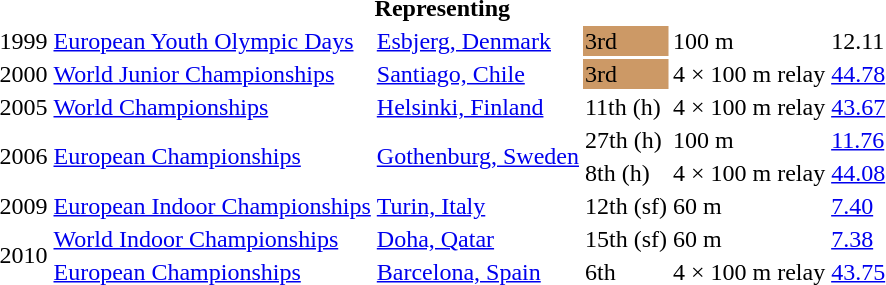<table>
<tr>
<th colspan="6">Representing </th>
</tr>
<tr>
<td>1999</td>
<td><a href='#'>European Youth Olympic Days</a></td>
<td><a href='#'>Esbjerg, Denmark</a></td>
<td bgcolor=cc9966>3rd</td>
<td>100 m</td>
<td>12.11</td>
</tr>
<tr>
<td>2000</td>
<td><a href='#'>World Junior Championships</a></td>
<td><a href='#'>Santiago, Chile</a></td>
<td bgcolor=cc9966>3rd</td>
<td>4 × 100 m relay</td>
<td><a href='#'>44.78</a></td>
</tr>
<tr>
<td>2005</td>
<td><a href='#'>World Championships</a></td>
<td><a href='#'>Helsinki, Finland</a></td>
<td>11th (h)</td>
<td>4 × 100 m relay</td>
<td><a href='#'>43.67</a></td>
</tr>
<tr>
<td rowspan=2>2006</td>
<td rowspan=2><a href='#'>European Championships</a></td>
<td rowspan=2><a href='#'>Gothenburg, Sweden</a></td>
<td>27th (h)</td>
<td>100 m</td>
<td><a href='#'>11.76</a></td>
</tr>
<tr>
<td>8th (h)</td>
<td>4 × 100 m relay</td>
<td><a href='#'>44.08</a></td>
</tr>
<tr>
<td>2009</td>
<td><a href='#'>European Indoor Championships</a></td>
<td><a href='#'>Turin, Italy</a></td>
<td>12th (sf)</td>
<td>60 m</td>
<td><a href='#'>7.40</a></td>
</tr>
<tr>
<td rowspan=5>2010</td>
<td><a href='#'>World Indoor Championships</a></td>
<td><a href='#'>Doha, Qatar</a></td>
<td>15th (sf)</td>
<td>60 m</td>
<td><a href='#'>7.38</a></td>
</tr>
<tr>
<td><a href='#'>European Championships</a></td>
<td><a href='#'>Barcelona, Spain</a></td>
<td>6th</td>
<td>4 × 100 m relay</td>
<td><a href='#'>43.75</a></td>
</tr>
</table>
